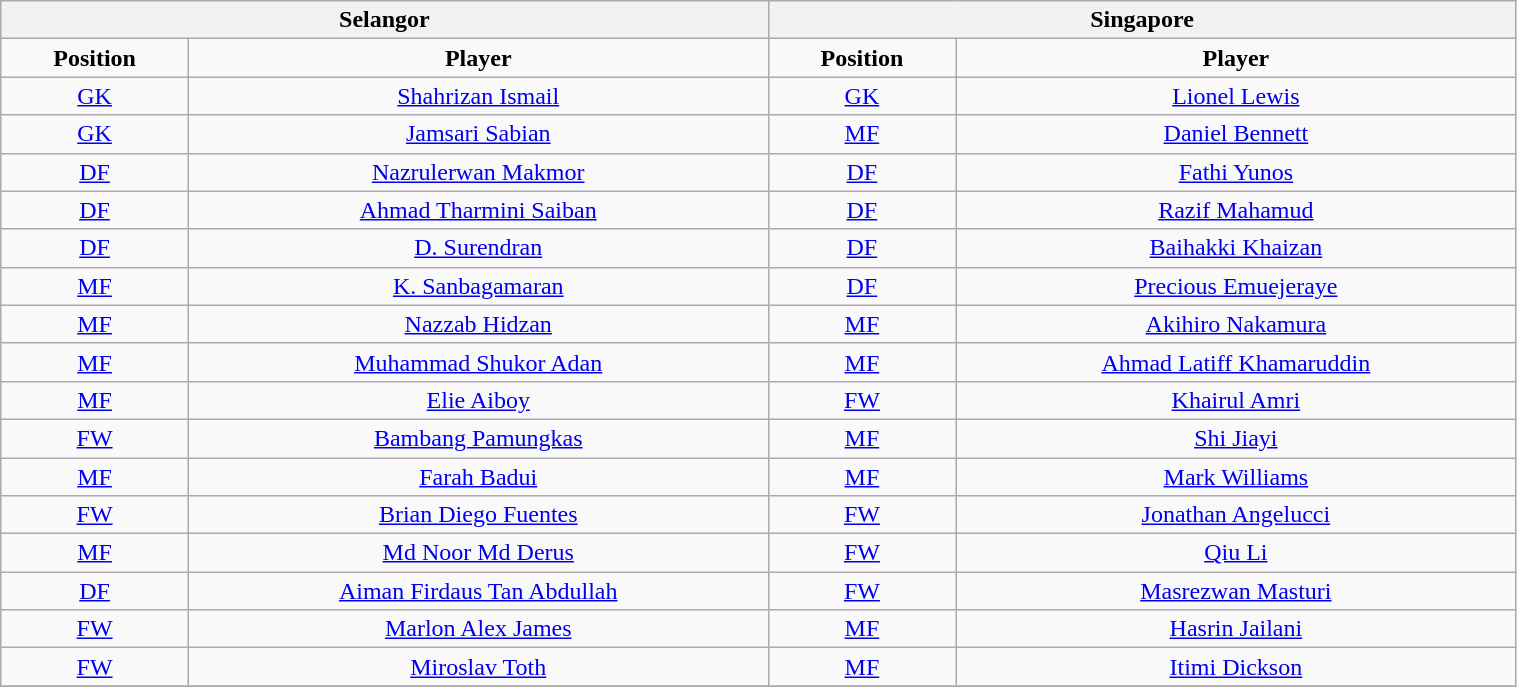<table class="wikitable" style="text-align:center; width:80%;">
<tr>
<th colspan="2" style="text-align: center;">Selangor</th>
<th colspan="2" style="text-align: center;">Singapore</th>
</tr>
<tr>
<td><strong>Position</strong></td>
<td><strong>Player</strong></td>
<td><strong>Position</strong></td>
<td><strong>Player</strong></td>
</tr>
<tr>
<td><a href='#'>GK</a></td>
<td><a href='#'>Shahrizan Ismail</a></td>
<td><a href='#'>GK</a></td>
<td><a href='#'>Lionel Lewis</a></td>
</tr>
<tr>
<td><a href='#'>GK</a></td>
<td><a href='#'>Jamsari Sabian</a></td>
<td><a href='#'>MF</a></td>
<td><a href='#'>Daniel Bennett</a></td>
</tr>
<tr>
<td><a href='#'>DF</a></td>
<td><a href='#'>Nazrulerwan Makmor</a></td>
<td><a href='#'>DF</a></td>
<td><a href='#'>Fathi Yunos</a></td>
</tr>
<tr>
<td><a href='#'>DF</a></td>
<td><a href='#'>Ahmad Tharmini Saiban</a></td>
<td><a href='#'>DF</a></td>
<td><a href='#'>Razif Mahamud</a></td>
</tr>
<tr>
<td><a href='#'>DF</a></td>
<td><a href='#'>D. Surendran</a></td>
<td><a href='#'>DF</a></td>
<td><a href='#'>Baihakki Khaizan</a></td>
</tr>
<tr>
<td><a href='#'>MF</a></td>
<td><a href='#'>K. Sanbagamaran</a></td>
<td><a href='#'>DF</a></td>
<td><a href='#'>Precious Emuejeraye</a></td>
</tr>
<tr>
<td><a href='#'>MF</a></td>
<td><a href='#'>Nazzab Hidzan</a></td>
<td><a href='#'>MF</a></td>
<td><a href='#'>Akihiro Nakamura</a></td>
</tr>
<tr>
<td><a href='#'>MF</a></td>
<td><a href='#'>Muhammad Shukor Adan</a></td>
<td><a href='#'>MF</a></td>
<td><a href='#'>Ahmad Latiff Khamaruddin</a></td>
</tr>
<tr>
<td><a href='#'>MF</a></td>
<td><a href='#'>Elie Aiboy</a></td>
<td><a href='#'>FW</a></td>
<td><a href='#'>Khairul Amri</a></td>
</tr>
<tr>
<td><a href='#'>FW</a></td>
<td><a href='#'>Bambang Pamungkas</a></td>
<td><a href='#'>MF</a></td>
<td><a href='#'>Shi Jiayi</a></td>
</tr>
<tr>
<td><a href='#'>MF</a></td>
<td><a href='#'>Farah Badui</a></td>
<td><a href='#'>MF</a></td>
<td><a href='#'>Mark Williams</a></td>
</tr>
<tr>
<td><a href='#'>FW</a></td>
<td><a href='#'>Brian Diego Fuentes</a></td>
<td><a href='#'>FW</a></td>
<td><a href='#'>Jonathan Angelucci</a></td>
</tr>
<tr>
<td><a href='#'>MF</a></td>
<td><a href='#'>Md Noor Md Derus</a></td>
<td><a href='#'>FW</a></td>
<td><a href='#'>Qiu Li</a></td>
</tr>
<tr>
<td><a href='#'>DF</a></td>
<td><a href='#'>Aiman Firdaus Tan Abdullah</a></td>
<td><a href='#'>FW</a></td>
<td><a href='#'>Masrezwan Masturi</a></td>
</tr>
<tr>
<td><a href='#'>FW</a></td>
<td><a href='#'>Marlon Alex James</a></td>
<td><a href='#'>MF</a></td>
<td><a href='#'>Hasrin Jailani</a></td>
</tr>
<tr>
<td><a href='#'>FW</a></td>
<td><a href='#'>Miroslav Toth</a></td>
<td><a href='#'>MF</a></td>
<td><a href='#'>Itimi Dickson</a></td>
</tr>
<tr>
</tr>
</table>
